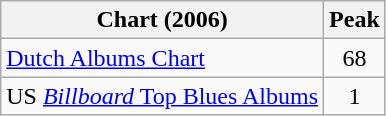<table class="wikitable sortable">
<tr>
<th>Chart (2006)</th>
<th>Peak</th>
</tr>
<tr>
<td><a href='#'>Dutch Albums Chart</a></td>
<td align="center">68</td>
</tr>
<tr>
<td>US <a href='#'><em>Billboard</em> Top Blues Albums</a></td>
<td align="center">1</td>
</tr>
</table>
